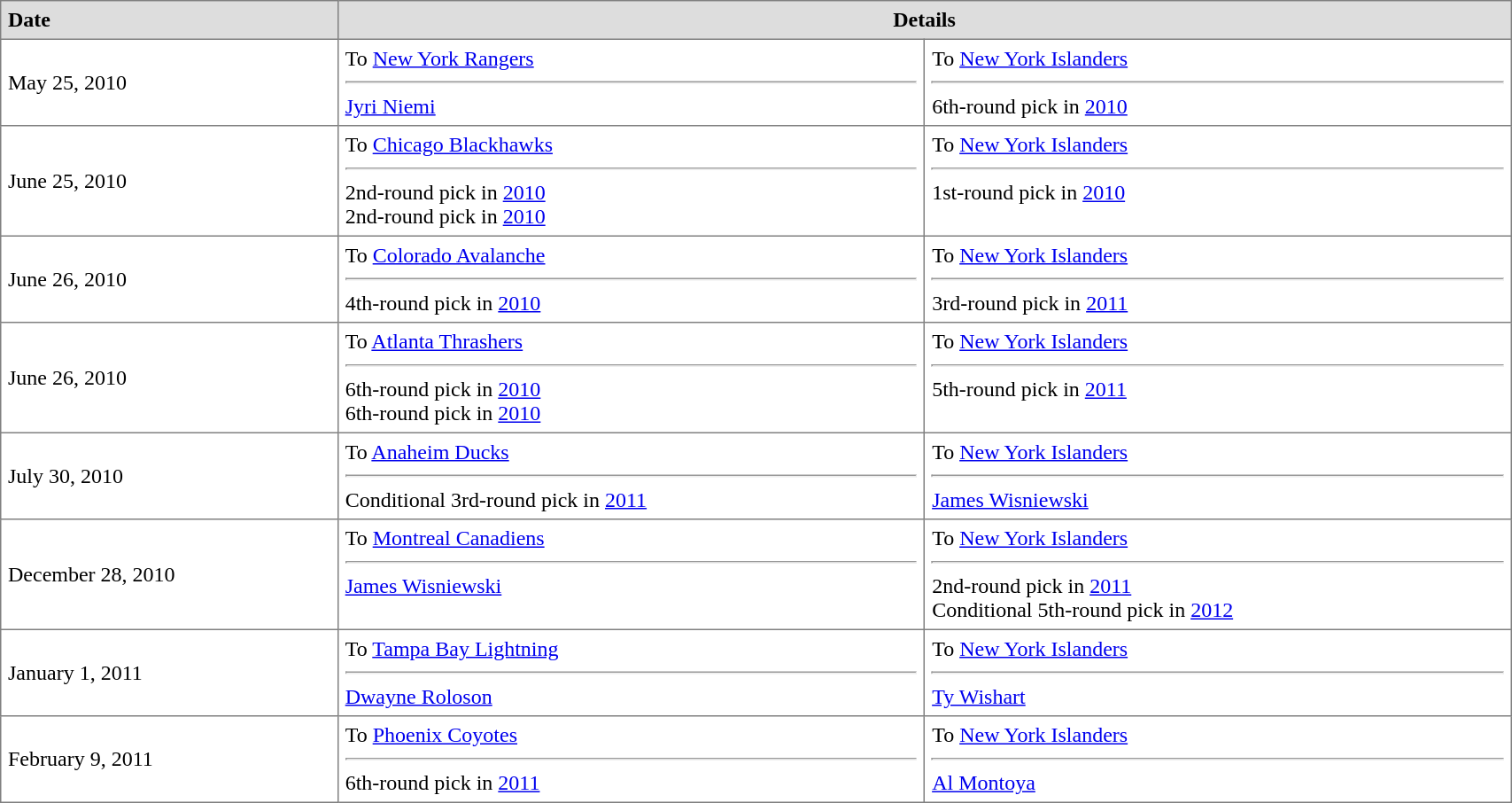<table border="1" cellpadding="5" style="border-collapse:collapse; width:90%;">
<tr style="background:#ddd;">
<th style="text-align:left;">Date</th>
<th colspan="2">Details</th>
</tr>
<tr>
<td>May 25, 2010</td>
<td valign="top">To <a href='#'>New York Rangers</a> <hr><a href='#'>Jyri Niemi</a></td>
<td valign="top">To <a href='#'>New York Islanders</a> <hr>6th-round pick in <a href='#'>2010</a></td>
</tr>
<tr>
<td>June 25, 2010</td>
<td valign="top">To <a href='#'>Chicago Blackhawks</a> <hr>2nd-round pick in <a href='#'>2010</a><br>2nd-round pick in <a href='#'>2010</a></td>
<td valign="top">To <a href='#'>New York Islanders</a> <hr>1st-round pick in <a href='#'>2010</a></td>
</tr>
<tr>
<td>June 26, 2010</td>
<td valign="top">To <a href='#'>Colorado Avalanche</a> <hr>4th-round pick in <a href='#'>2010</a></td>
<td valign="top">To <a href='#'>New York Islanders</a> <hr>3rd-round pick in <a href='#'>2011</a></td>
</tr>
<tr>
<td>June 26, 2010</td>
<td valign="top">To <a href='#'>Atlanta Thrashers</a> <hr>6th-round pick in <a href='#'>2010</a><br>6th-round pick in <a href='#'>2010</a></td>
<td valign="top">To <a href='#'>New York Islanders</a> <hr>5th-round pick in <a href='#'>2011</a></td>
</tr>
<tr>
<td>July 30, 2010</td>
<td valign="top">To <a href='#'>Anaheim Ducks</a> <hr>Conditional 3rd-round pick in <a href='#'>2011</a></td>
<td valign="top">To <a href='#'>New York Islanders</a> <hr><a href='#'>James Wisniewski</a></td>
</tr>
<tr>
<td>December 28, 2010</td>
<td valign="top">To <a href='#'>Montreal Canadiens</a> <hr><a href='#'>James Wisniewski</a></td>
<td valign="top">To <a href='#'>New York Islanders</a> <hr>2nd-round pick in <a href='#'>2011</a><br>Conditional 5th-round pick in <a href='#'>2012</a></td>
</tr>
<tr>
<td>January 1, 2011</td>
<td valign="top">To <a href='#'>Tampa Bay Lightning</a> <hr><a href='#'>Dwayne Roloson</a></td>
<td valign="top">To <a href='#'>New York Islanders</a> <hr><a href='#'>Ty Wishart</a></td>
</tr>
<tr>
<td>February 9, 2011</td>
<td valign="top">To <a href='#'>Phoenix Coyotes</a> <hr>6th-round pick in <a href='#'>2011</a></td>
<td valign="top">To <a href='#'>New York Islanders</a> <hr><a href='#'>Al Montoya</a></td>
</tr>
</table>
